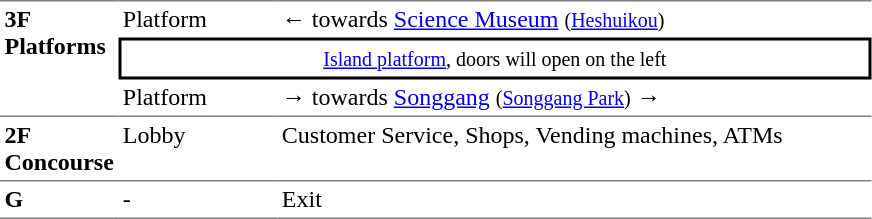<table table border=0 cellspacing=0 cellpadding=3>
<tr>
<td style="border-top:solid 1px gray;" rowspan=3 valign=top><strong>3F<br>Platforms</strong></td>
<td style="border-top:solid 1px gray;" valign=top>Platform</td>
<td style="border-top:solid 1px gray;" valign=top>←  towards <a href='#'>Science Museum</a> <small>(<a href='#'>Heshuikou</a>)</small></td>
</tr>
<tr>
<td style="border-right:solid 2px black;border-left:solid 2px black;border-top:solid 2px black;border-bottom:solid 2px black;text-align:center;" colspan=2><small><a href='#'>Island platform</a>, doors will open on the left</small></td>
</tr>
<tr>
<td>Platform</td>
<td><span>→</span>  towards <a href='#'>Songgang</a> <small>(<a href='#'>Songgang Park</a>)</small> →</td>
</tr>
<tr>
<td style="border-bottom:solid 1px gray; border-top:solid 1px gray;" valign=top width=50><strong>2F<br>Concourse</strong></td>
<td style="border-bottom:solid 1px gray; border-top:solid 1px gray;" valign=top width=100>Lobby</td>
<td style="border-bottom:solid 1px gray; border-top:solid 1px gray;" valign=top width=390>Customer Service, Shops, Vending machines, ATMs</td>
</tr>
<tr>
<td style="border-bottom:solid 1px gray;" width=50 valign=top><strong>G</strong></td>
<td style="border-bottom:solid 1px gray;" width=100 valign=top>-</td>
<td style="border-bottom:solid 1px gray;" width=390 valign=top>Exit</td>
</tr>
</table>
